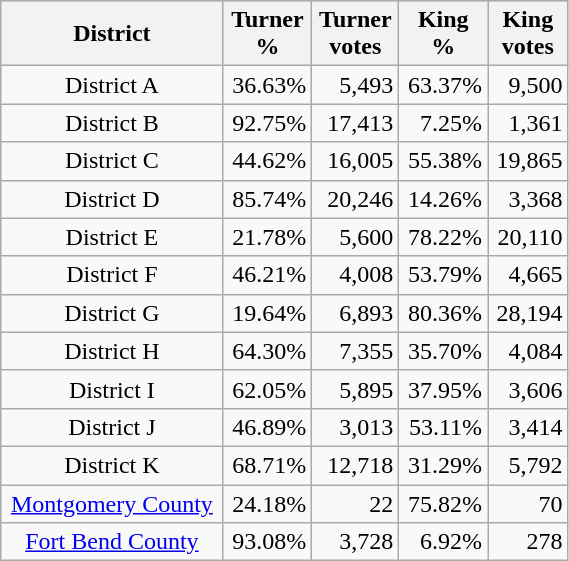<table class="wikitable sortable" style="width:30%; text-align:right;">
<tr style="background:lightgrey; text-align:center;">
<th>District</th>
<th>Turner<br> %</th>
<th>Turner<br> votes</th>
<th>King<br> %</th>
<th>King<br> votes</th>
</tr>
<tr>
<td align="center" >District A</td>
<td>36.63%</td>
<td>5,493</td>
<td>63.37%</td>
<td>9,500</td>
</tr>
<tr>
<td align="center" >District B</td>
<td>92.75%</td>
<td>17,413</td>
<td>7.25%</td>
<td>1,361</td>
</tr>
<tr>
<td align="center" >District C</td>
<td>44.62%</td>
<td>16,005</td>
<td>55.38%</td>
<td>19,865</td>
</tr>
<tr>
<td align="center" >District D</td>
<td>85.74%</td>
<td>20,246</td>
<td>14.26%</td>
<td>3,368</td>
</tr>
<tr>
<td align="center" >District E</td>
<td>21.78%</td>
<td>5,600</td>
<td>78.22%</td>
<td>20,110</td>
</tr>
<tr>
<td align="center" >District F</td>
<td>46.21%</td>
<td>4,008</td>
<td>53.79%</td>
<td>4,665</td>
</tr>
<tr>
<td align="center" >District G</td>
<td>19.64%</td>
<td>6,893</td>
<td>80.36%</td>
<td>28,194</td>
</tr>
<tr>
<td align="center" >District H</td>
<td>64.30%</td>
<td>7,355</td>
<td>35.70%</td>
<td>4,084</td>
</tr>
<tr>
<td align="center" >District I</td>
<td>62.05%</td>
<td>5,895</td>
<td>37.95%</td>
<td>3,606</td>
</tr>
<tr>
<td align="center" >District J</td>
<td>46.89%</td>
<td>3,013</td>
<td>53.11%</td>
<td>3,414</td>
</tr>
<tr>
<td align="center" >District K</td>
<td>68.71%</td>
<td>12,718</td>
<td>31.29%</td>
<td>5,792</td>
</tr>
<tr>
<td align="center" ><a href='#'>Montgomery County</a></td>
<td>24.18%</td>
<td>22</td>
<td>75.82%</td>
<td>70</td>
</tr>
<tr>
<td align="center" ><a href='#'>Fort Bend County</a></td>
<td>93.08%</td>
<td>3,728</td>
<td>6.92%</td>
<td>278</td>
</tr>
</table>
